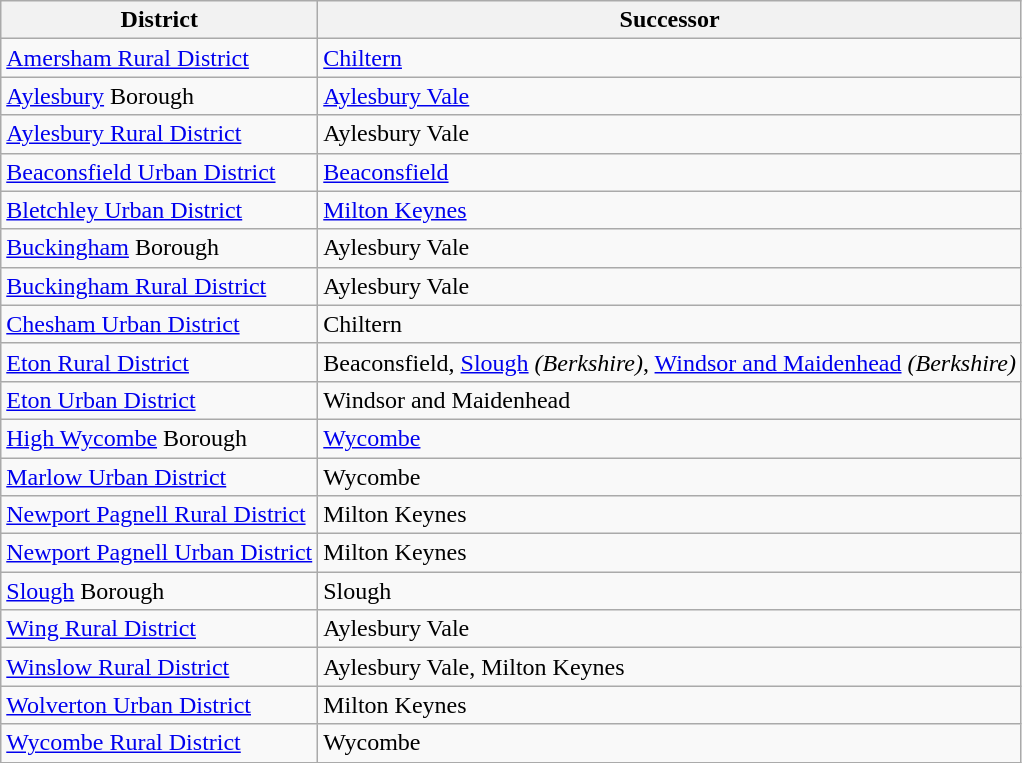<table class="wikitable">
<tr>
<th>District</th>
<th>Successor</th>
</tr>
<tr>
<td><a href='#'>Amersham Rural District</a></td>
<td><a href='#'>Chiltern</a></td>
</tr>
<tr>
<td><a href='#'>Aylesbury</a> Borough</td>
<td><a href='#'>Aylesbury Vale</a></td>
</tr>
<tr>
<td><a href='#'>Aylesbury Rural District</a></td>
<td>Aylesbury Vale</td>
</tr>
<tr>
<td><a href='#'>Beaconsfield Urban District</a></td>
<td><a href='#'>Beaconsfield</a></td>
</tr>
<tr>
<td><a href='#'>Bletchley Urban District</a></td>
<td><a href='#'>Milton Keynes</a></td>
</tr>
<tr>
<td><a href='#'>Buckingham</a> Borough</td>
<td>Aylesbury Vale</td>
</tr>
<tr>
<td><a href='#'>Buckingham Rural District</a></td>
<td>Aylesbury Vale</td>
</tr>
<tr>
<td><a href='#'>Chesham Urban District</a></td>
<td>Chiltern</td>
</tr>
<tr>
<td><a href='#'>Eton Rural District</a></td>
<td>Beaconsfield, <a href='#'>Slough</a> <em>(Berkshire)</em>, <a href='#'>Windsor and Maidenhead</a> <em>(Berkshire)</em></td>
</tr>
<tr>
<td><a href='#'>Eton Urban District</a></td>
<td>Windsor and Maidenhead</td>
</tr>
<tr>
<td><a href='#'>High Wycombe</a> Borough</td>
<td><a href='#'>Wycombe</a></td>
</tr>
<tr>
<td><a href='#'>Marlow Urban District</a></td>
<td>Wycombe</td>
</tr>
<tr>
<td><a href='#'>Newport Pagnell Rural District</a></td>
<td>Milton Keynes</td>
</tr>
<tr>
<td><a href='#'>Newport Pagnell Urban District</a></td>
<td>Milton Keynes</td>
</tr>
<tr>
<td><a href='#'>Slough</a> Borough</td>
<td>Slough</td>
</tr>
<tr>
<td><a href='#'>Wing Rural District</a></td>
<td>Aylesbury Vale</td>
</tr>
<tr>
<td><a href='#'>Winslow Rural District</a></td>
<td>Aylesbury Vale, Milton Keynes</td>
</tr>
<tr>
<td><a href='#'>Wolverton Urban District</a></td>
<td>Milton Keynes</td>
</tr>
<tr>
<td><a href='#'>Wycombe Rural District</a></td>
<td>Wycombe</td>
</tr>
</table>
